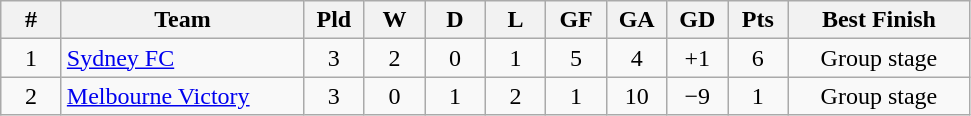<table class="wikitable sortable" style="text-align:center">
<tr>
<th width="5%">#</th>
<th width="20%">Team</th>
<th width="5%">Pld</th>
<th width="5%">W</th>
<th width="5%">D</th>
<th width="5%">L</th>
<th width="5%">GF</th>
<th width="5%">GA</th>
<th width="5%">GD</th>
<th width="5%">Pts</th>
<th width="15%">Best Finish</th>
</tr>
<tr>
<td>1</td>
<td align="left"><a href='#'>Sydney FC</a></td>
<td>3</td>
<td>2</td>
<td>0</td>
<td>1</td>
<td>5</td>
<td>4</td>
<td>+1</td>
<td>6</td>
<td>Group stage</td>
</tr>
<tr>
<td>2</td>
<td align="left"><a href='#'>Melbourne Victory</a></td>
<td>3</td>
<td>0</td>
<td>1</td>
<td>2</td>
<td>1</td>
<td>10</td>
<td>−9</td>
<td>1</td>
<td>Group stage</td>
</tr>
</table>
